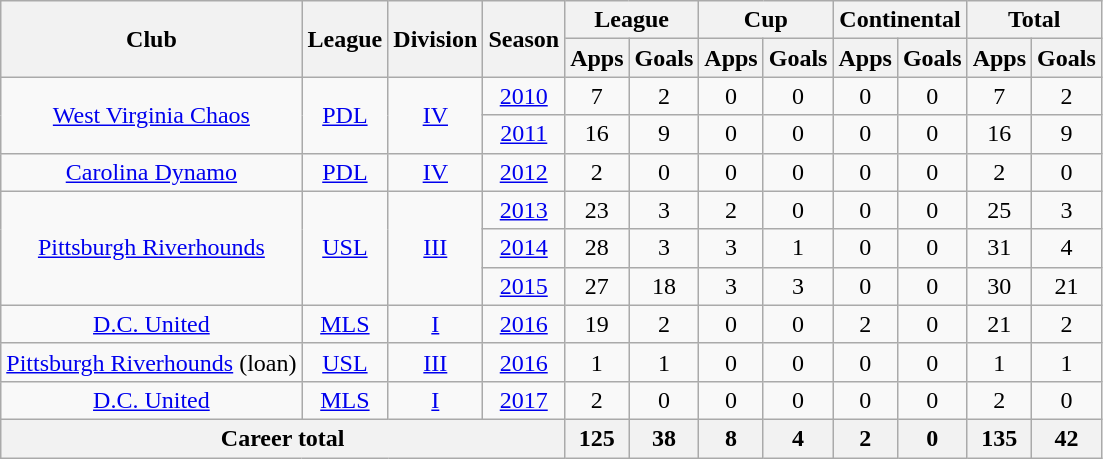<table class="wikitable" style="text-align:center">
<tr>
<th rowspan="2">Club</th>
<th rowspan="2">League</th>
<th rowspan="2">Division</th>
<th rowspan="2">Season</th>
<th colspan="2">League</th>
<th colspan="2">Cup</th>
<th colspan="2">Continental</th>
<th colspan="2">Total</th>
</tr>
<tr>
<th>Apps</th>
<th>Goals</th>
<th>Apps</th>
<th>Goals</th>
<th>Apps</th>
<th>Goals</th>
<th>Apps</th>
<th>Goals</th>
</tr>
<tr>
<td rowspan="2"><a href='#'>West Virginia Chaos</a></td>
<td rowspan="2"><a href='#'>PDL</a></td>
<td rowspan="2"><a href='#'>IV</a></td>
<td><a href='#'>2010</a></td>
<td>7</td>
<td>2</td>
<td>0</td>
<td>0</td>
<td>0</td>
<td>0</td>
<td>7</td>
<td>2</td>
</tr>
<tr>
<td><a href='#'>2011</a></td>
<td>16</td>
<td>9</td>
<td>0</td>
<td>0</td>
<td>0</td>
<td>0</td>
<td>16</td>
<td>9</td>
</tr>
<tr>
<td rowspan="1"><a href='#'>Carolina Dynamo</a></td>
<td rowspan="1"><a href='#'>PDL</a></td>
<td rowspan="1"><a href='#'>IV</a></td>
<td><a href='#'>2012</a></td>
<td>2</td>
<td>0</td>
<td>0</td>
<td>0</td>
<td>0</td>
<td>0</td>
<td>2</td>
<td>0</td>
</tr>
<tr>
<td rowspan="3"><a href='#'>Pittsburgh Riverhounds</a></td>
<td rowspan="3"><a href='#'>USL</a></td>
<td rowspan="3"><a href='#'>III</a></td>
<td><a href='#'>2013</a></td>
<td>23</td>
<td>3</td>
<td>2</td>
<td>0</td>
<td>0</td>
<td>0</td>
<td>25</td>
<td>3</td>
</tr>
<tr>
<td><a href='#'>2014</a></td>
<td>28</td>
<td>3</td>
<td>3</td>
<td>1</td>
<td>0</td>
<td>0</td>
<td>31</td>
<td>4</td>
</tr>
<tr>
<td><a href='#'>2015</a></td>
<td>27</td>
<td>18</td>
<td>3</td>
<td>3</td>
<td>0</td>
<td>0</td>
<td>30</td>
<td>21</td>
</tr>
<tr>
<td rowspan="1"><a href='#'>D.C. United</a></td>
<td rowspan="1"><a href='#'>MLS</a></td>
<td rowspan="1"><a href='#'>I</a></td>
<td><a href='#'>2016</a></td>
<td>19</td>
<td>2</td>
<td>0</td>
<td>0</td>
<td>2</td>
<td>0</td>
<td>21</td>
<td>2</td>
</tr>
<tr>
<td rowspan="1"><a href='#'>Pittsburgh Riverhounds</a> (loan)</td>
<td rowspan="1"><a href='#'>USL</a></td>
<td rowspan="1"><a href='#'>III</a></td>
<td><a href='#'>2016</a></td>
<td>1</td>
<td>1</td>
<td>0</td>
<td>0</td>
<td>0</td>
<td>0</td>
<td>1</td>
<td>1</td>
</tr>
<tr>
<td rowspan="1"><a href='#'>D.C. United</a></td>
<td rowspan="1"><a href='#'>MLS</a></td>
<td rowspan="1"><a href='#'>I</a></td>
<td><a href='#'>2017</a></td>
<td>2</td>
<td>0</td>
<td>0</td>
<td>0</td>
<td>0</td>
<td>0</td>
<td>2</td>
<td>0</td>
</tr>
<tr>
<th colspan="4">Career total</th>
<th>125</th>
<th>38</th>
<th>8</th>
<th>4</th>
<th>2</th>
<th>0</th>
<th>135</th>
<th>42</th>
</tr>
</table>
